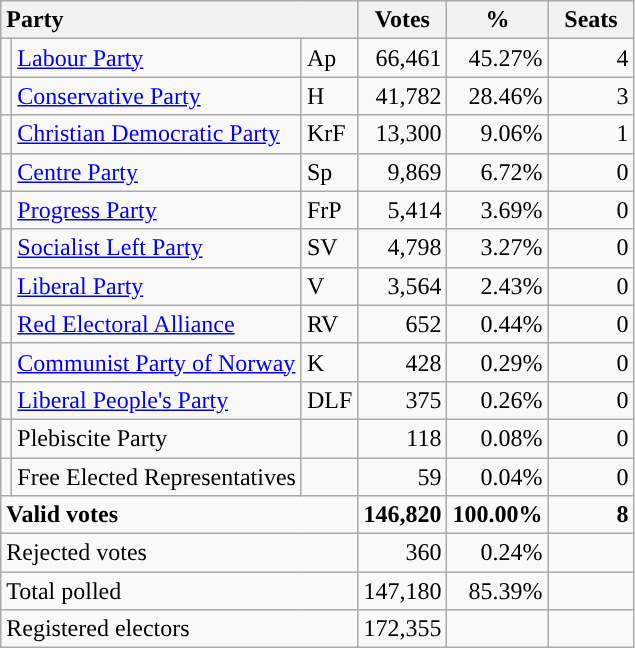<table class="wikitable" border="1" style="text-align:right;">
<tr>
<th style="text-align:left;" colspan=3>Party</th>
<th align=center width="50">Votes</th>
<th align=center width="50">%</th>
<th align=center width="50">Seats</th>
</tr>
<tr>
<td style="color:inherit;background:"></td>
<td align=left><a href='#'>Labour Party</a></td>
<td align=left>Ap</td>
<td>66,461</td>
<td>45.27%</td>
<td>4</td>
</tr>
<tr>
<td style="color:inherit;background:"></td>
<td align=left><a href='#'>Conservative Party</a></td>
<td align=left>H</td>
<td>41,782</td>
<td>28.46%</td>
<td>3</td>
</tr>
<tr>
<td style="color:inherit;background:"></td>
<td align=left><a href='#'>Christian Democratic Party</a></td>
<td align=left>KrF</td>
<td>13,300</td>
<td>9.06%</td>
<td>1</td>
</tr>
<tr>
<td style="color:inherit;background:"></td>
<td align=left><a href='#'>Centre Party</a></td>
<td align=left>Sp</td>
<td>9,869</td>
<td>6.72%</td>
<td>0</td>
</tr>
<tr>
<td style="color:inherit;background:"></td>
<td align=left><a href='#'>Progress Party</a></td>
<td align=left>FrP</td>
<td>5,414</td>
<td>3.69%</td>
<td>0</td>
</tr>
<tr>
<td style="color:inherit;background:"></td>
<td align=left><a href='#'>Socialist Left Party</a></td>
<td align=left>SV</td>
<td>4,798</td>
<td>3.27%</td>
<td>0</td>
</tr>
<tr>
<td style="color:inherit;background:"></td>
<td align=left><a href='#'>Liberal Party</a></td>
<td align=left>V</td>
<td>3,564</td>
<td>2.43%</td>
<td>0</td>
</tr>
<tr>
<td style="color:inherit;background:"></td>
<td align=left><a href='#'>Red Electoral Alliance</a></td>
<td align=left>RV</td>
<td>652</td>
<td>0.44%</td>
<td>0</td>
</tr>
<tr>
<td style="color:inherit;background:"></td>
<td align=left><a href='#'>Communist Party of Norway</a></td>
<td align=left>K</td>
<td>428</td>
<td>0.29%</td>
<td>0</td>
</tr>
<tr>
<td style="color:inherit;background:"></td>
<td align=left><a href='#'>Liberal People's Party</a></td>
<td align=left>DLF</td>
<td>375</td>
<td>0.26%</td>
<td>0</td>
</tr>
<tr>
<td></td>
<td align=left>Plebiscite Party</td>
<td align=left></td>
<td>118</td>
<td>0.08%</td>
<td>0</td>
</tr>
<tr>
<td></td>
<td align=left>Free Elected Representatives</td>
<td align=left></td>
<td>59</td>
<td>0.04%</td>
<td>0</td>
</tr>
<tr style="font-weight:bold">
<td align=left colspan=3>Valid votes</td>
<td>146,820</td>
<td>100.00%</td>
<td>8</td>
</tr>
<tr>
<td align=left colspan=3>Rejected votes</td>
<td>360</td>
<td>0.24%</td>
<td></td>
</tr>
<tr>
<td align=left colspan=3>Total polled</td>
<td>147,180</td>
<td>85.39%</td>
<td></td>
</tr>
<tr>
<td align=left colspan=3>Registered electors</td>
<td>172,355</td>
<td></td>
<td></td>
</tr>
</table>
